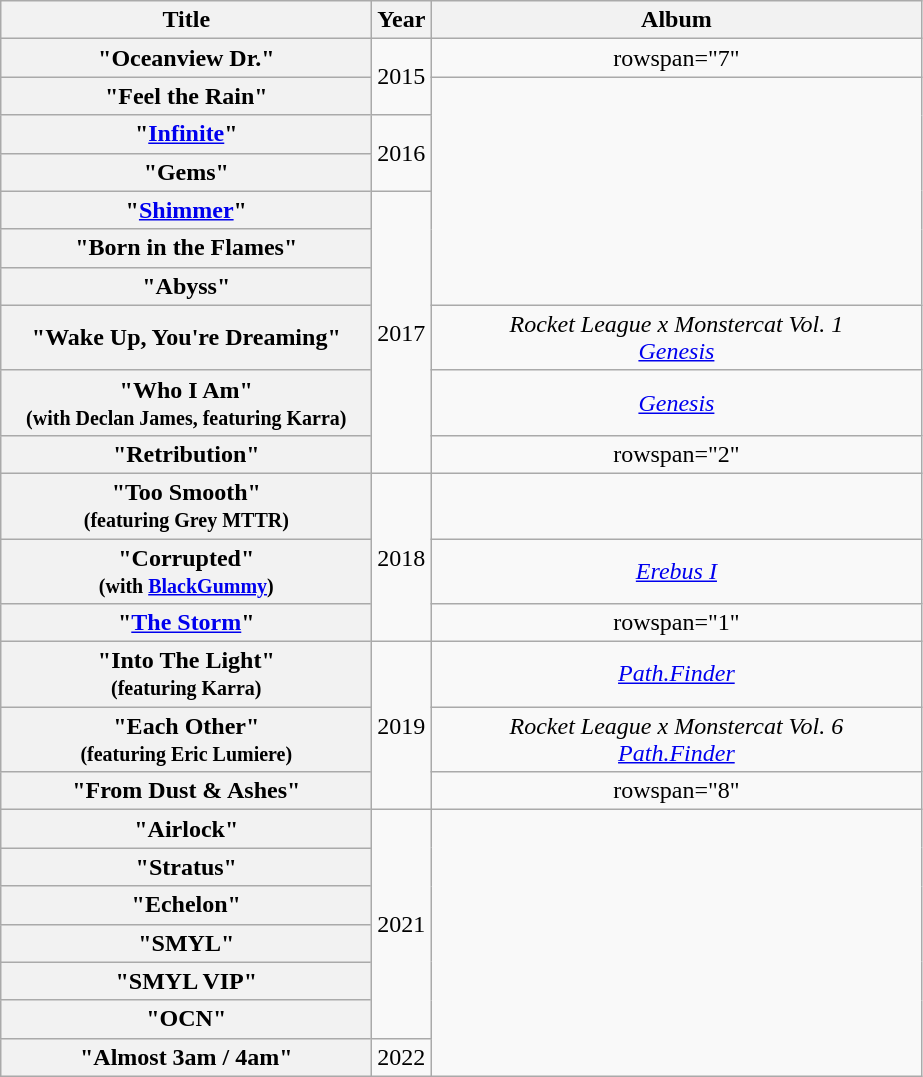<table class="wikitable plainrowheaders" style="text-align:center;">
<tr>
<th rowspan="1" style="width:15em;">Title</th>
<th rowspan="1">Year</th>
<th rowspan="1" style="width:20em;">Album</th>
</tr>
<tr>
<th scope="row">"Oceanview Dr."</th>
<td rowspan="2">2015</td>
<td>rowspan="7" </td>
</tr>
<tr>
<th scope="row">"Feel the Rain"</th>
</tr>
<tr>
<th scope="row">"<a href='#'>Infinite</a>"</th>
<td rowspan="2">2016</td>
</tr>
<tr>
<th scope="row">"Gems"</th>
</tr>
<tr>
<th scope="row">"<a href='#'>Shimmer</a>"</th>
<td rowspan="6">2017</td>
</tr>
<tr>
<th scope="row">"Born in the Flames"</th>
</tr>
<tr>
<th scope="row">"Abyss"</th>
</tr>
<tr>
<th scope="row">"Wake Up, You're Dreaming"</th>
<td><em>Rocket League x Monstercat Vol. 1</em><br><em><a href='#'>Genesis</a></em></td>
</tr>
<tr>
<th scope="row">"Who I Am"<br><small>(with Declan James, featuring Karra)</small></th>
<td><em><a href='#'>Genesis</a></em></td>
</tr>
<tr>
<th scope="row">"Retribution"</th>
<td>rowspan="2" </td>
</tr>
<tr>
<th scope="row">"Too Smooth"<br><small>(featuring Grey MTTR)</small></th>
<td rowspan="3">2018</td>
</tr>
<tr>
<th scope="row">"Corrupted"<br><small>(with <a href='#'>BlackGummy</a>)</small></th>
<td><em><a href='#'>Erebus I</a></em></td>
</tr>
<tr>
<th scope="row">"<a href='#'>The Storm</a>"</th>
<td>rowspan="1" </td>
</tr>
<tr>
<th scope="row">"Into The Light"<br><small>(featuring Karra)</small></th>
<td rowspan="3">2019</td>
<td><em><a href='#'>Path.Finder</a></em></td>
</tr>
<tr>
<th scope="row">"Each Other"<br><small>(featuring Eric Lumiere)</small></th>
<td><em>Rocket League x Monstercat Vol. 6</em><br><em><a href='#'>Path.Finder</a></em></td>
</tr>
<tr>
<th scope="row">"From Dust & Ashes"</th>
<td>rowspan="8" </td>
</tr>
<tr>
<th scope="row">"Airlock"</th>
<td rowspan="6">2021</td>
</tr>
<tr>
<th scope="row">"Stratus"</th>
</tr>
<tr>
<th scope="row">"Echelon"</th>
</tr>
<tr>
<th scope="row">"SMYL"</th>
</tr>
<tr>
<th scope="row">"SMYL VIP"</th>
</tr>
<tr>
<th scope="row">"OCN"</th>
</tr>
<tr>
<th scope="row">"Almost 3am / 4am"</th>
<td>2022</td>
</tr>
</table>
